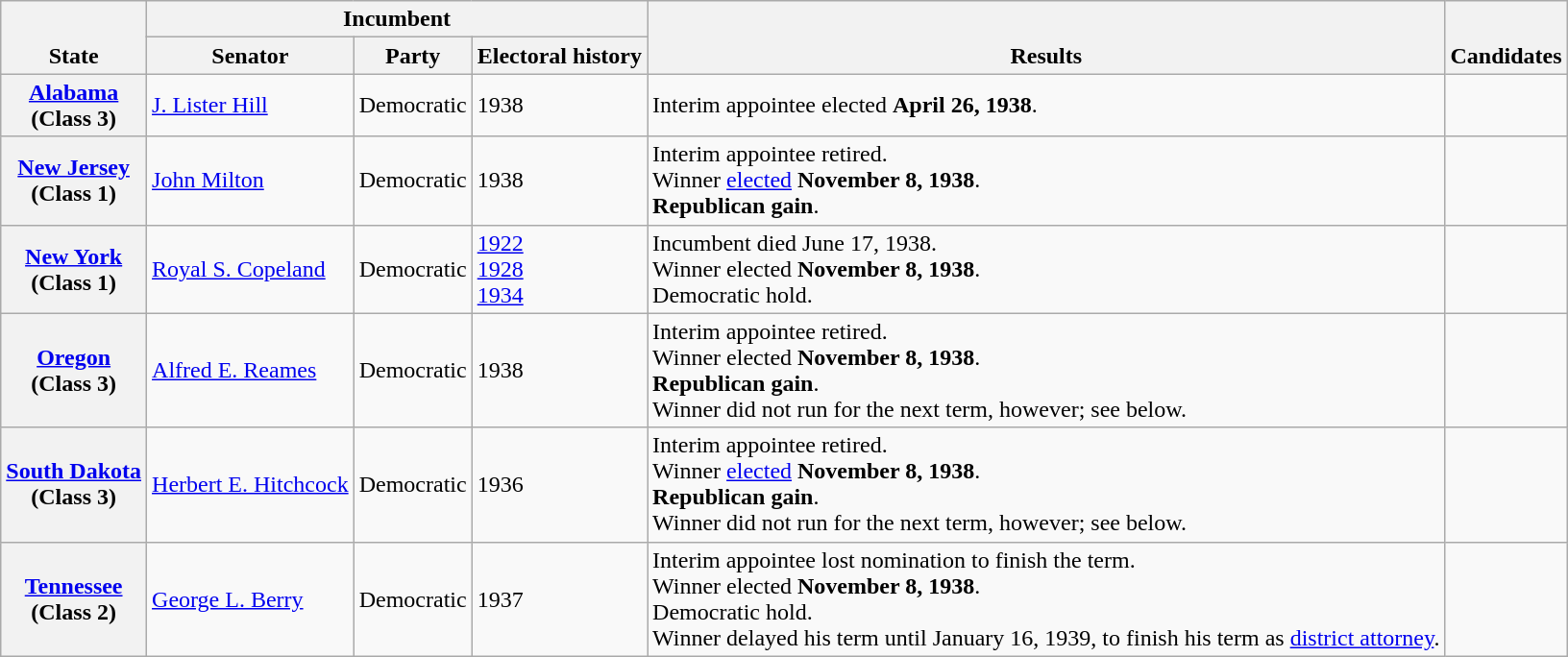<table class=wikitable>
<tr valign=bottom>
<th rowspan=2>State</th>
<th colspan=3>Incumbent</th>
<th rowspan=2>Results</th>
<th rowspan=2>Candidates</th>
</tr>
<tr>
<th>Senator</th>
<th>Party</th>
<th>Electoral history</th>
</tr>
<tr>
<th><a href='#'>Alabama</a><br>(Class 3)</th>
<td><a href='#'>J. Lister Hill</a></td>
<td>Democratic</td>
<td>1938 </td>
<td>Interim appointee elected <strong>April 26, 1938</strong>.</td>
<td nowrap></td>
</tr>
<tr>
<th><a href='#'>New Jersey</a><br>(Class 1)</th>
<td><a href='#'>John Milton</a></td>
<td>Democratic</td>
<td>1938 </td>
<td>Interim appointee retired.<br>Winner <a href='#'>elected</a> <strong>November 8, 1938</strong>.<br><strong>Republican gain</strong>.</td>
<td nowrap></td>
</tr>
<tr>
<th><a href='#'>New York</a><br>(Class 1)</th>
<td><a href='#'>Royal S. Copeland</a></td>
<td>Democratic</td>
<td><a href='#'>1922</a><br><a href='#'>1928</a><br><a href='#'>1934</a></td>
<td>Incumbent died June 17, 1938.<br>Winner elected <strong>November 8, 1938</strong>.<br>Democratic hold.</td>
<td nowrap></td>
</tr>
<tr>
<th><a href='#'>Oregon</a><br>(Class 3)</th>
<td><a href='#'>Alfred E. Reames</a></td>
<td>Democratic</td>
<td>1938 </td>
<td>Interim appointee retired.<br>Winner elected <strong>November 8, 1938</strong>.<br><strong>Republican gain</strong>.<br>Winner did not run for the next term, however; see below.</td>
<td nowrap></td>
</tr>
<tr>
<th><a href='#'>South Dakota</a><br>(Class 3)</th>
<td><a href='#'>Herbert E. Hitchcock</a></td>
<td>Democratic</td>
<td>1936 </td>
<td>Interim appointee retired.<br>Winner <a href='#'>elected</a> <strong>November 8, 1938</strong>.<br><strong>Republican gain</strong>.<br>Winner did not run for the next term, however; see below.</td>
<td nowrap></td>
</tr>
<tr>
<th><a href='#'>Tennessee</a><br>(Class 2)</th>
<td><a href='#'>George L. Berry</a></td>
<td>Democratic</td>
<td>1937 </td>
<td>Interim appointee lost nomination to finish the term.<br>Winner elected <strong>November 8, 1938</strong>.<br>Democratic hold.<br>Winner delayed his term until January 16, 1939, to finish his term as <a href='#'>district attorney</a>.</td>
<td nowrap></td>
</tr>
</table>
